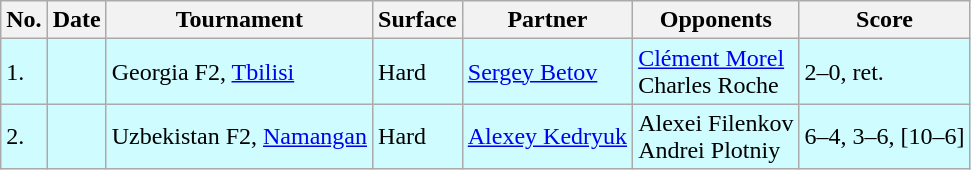<table class="sortable wikitable">
<tr>
<th>No.</th>
<th>Date</th>
<th>Tournament</th>
<th>Surface</th>
<th>Partner</th>
<th>Opponents</th>
<th class="unsortable">Score</th>
</tr>
<tr style="background:#cffcff;">
<td>1.</td>
<td></td>
<td>Georgia F2, <a href='#'>Tbilisi</a></td>
<td>Hard</td>
<td> <a href='#'>Sergey Betov</a></td>
<td> <a href='#'>Clément Morel</a> <br>  Charles Roche</td>
<td>2–0, ret.</td>
</tr>
<tr style="background:#cffcff;">
<td>2.</td>
<td></td>
<td>Uzbekistan F2, <a href='#'>Namangan</a></td>
<td>Hard</td>
<td> <a href='#'>Alexey Kedryuk</a></td>
<td> Alexei Filenkov <br>  Andrei Plotniy</td>
<td>6–4, 3–6, [10–6]</td>
</tr>
</table>
